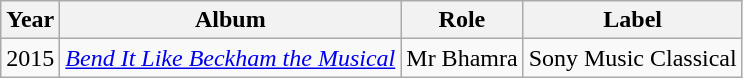<table class="wikitable">
<tr style="text-align:center;">
<th>Year</th>
<th>Album</th>
<th>Role</th>
<th>Label</th>
</tr>
<tr>
<td>2015</td>
<td><em><a href='#'>Bend It Like Beckham the Musical</a></em></td>
<td>Mr Bhamra</td>
<td>Sony Music Classical</td>
</tr>
</table>
